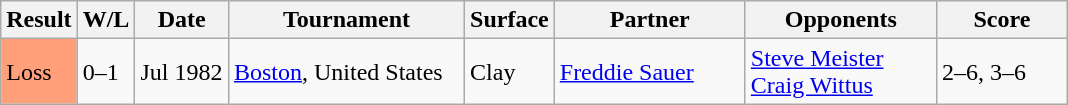<table class="sortable wikitable">
<tr>
<th style="width:40px">Result</th>
<th style="width:30px" class="unsortable">W/L</th>
<th style="width:55px">Date</th>
<th style="width:150px">Tournament</th>
<th style="width:50px">Surface</th>
<th style="width:120px">Partner</th>
<th style="width:120px">Opponents</th>
<th style="width:80px" class="unsortable">Score</th>
</tr>
<tr>
<td style="background:#ffa07a;">Loss</td>
<td>0–1</td>
<td>Jul 1982</td>
<td><a href='#'>Boston</a>, United States</td>
<td>Clay</td>
<td> <a href='#'>Freddie Sauer</a></td>
<td> <a href='#'>Steve Meister</a><br> <a href='#'>Craig Wittus</a></td>
<td>2–6, 3–6</td>
</tr>
</table>
